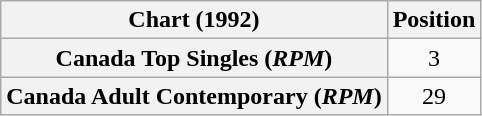<table class="wikitable plainrowheaders" style="text-align:center">
<tr>
<th>Chart (1992)</th>
<th>Position</th>
</tr>
<tr>
<th scope="row">Canada Top Singles (<em>RPM</em>)</th>
<td>3</td>
</tr>
<tr>
<th scope="row">Canada Adult Contemporary (<em>RPM</em>)</th>
<td>29</td>
</tr>
</table>
